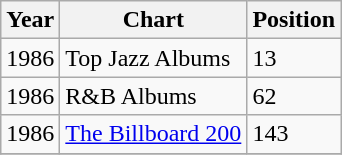<table class="wikitable" border="1">
<tr>
<th>Year</th>
<th>Chart</th>
<th>Position</th>
</tr>
<tr>
<td>1986</td>
<td>Top Jazz Albums</td>
<td>13</td>
</tr>
<tr>
<td>1986</td>
<td>R&B Albums</td>
<td>62</td>
</tr>
<tr>
<td>1986</td>
<td><a href='#'>The Billboard 200</a></td>
<td>143</td>
</tr>
<tr>
</tr>
</table>
